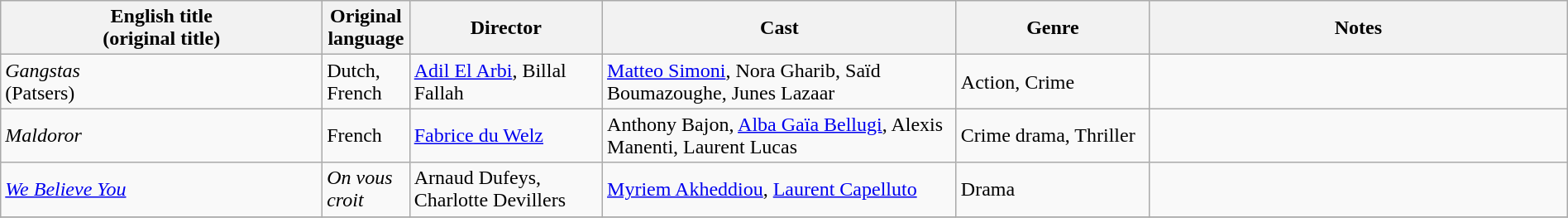<table class="wikitable" width= "100%">
<tr>
<th width=20%>English title <br> (original title)</th>
<th width=5%>Original language</th>
<th width=12%>Director</th>
<th width=22%>Cast</th>
<th width=12%>Genre</th>
<th width=26%>Notes</th>
</tr>
<tr>
<td><em>Gangstas</em> <br> (Patsers)</td>
<td>Dutch, French</td>
<td><a href='#'>Adil El Arbi</a>, Billal Fallah</td>
<td><a href='#'>Matteo Simoni</a>, Nora Gharib, Saïd Boumazoughe, Junes Lazaar</td>
<td>Action, Crime</td>
<td></td>
</tr>
<tr>
<td><em>Maldoror</em></td>
<td>French</td>
<td><a href='#'>Fabrice du Welz</a></td>
<td>Anthony Bajon, <a href='#'>Alba Gaïa Bellugi</a>, Alexis Manenti, Laurent Lucas</td>
<td>Crime drama, Thriller</td>
</tr>
<tr>
<td><em><a href='#'>We Believe You</a></em></td>
<td><em>On vous croit</em></td>
<td>Arnaud Dufeys, Charlotte Devillers</td>
<td><a href='#'>Myriem Akheddiou</a>, <a href='#'>Laurent Capelluto</a></td>
<td>Drama</td>
<td></td>
</tr>
<tr>
</tr>
</table>
